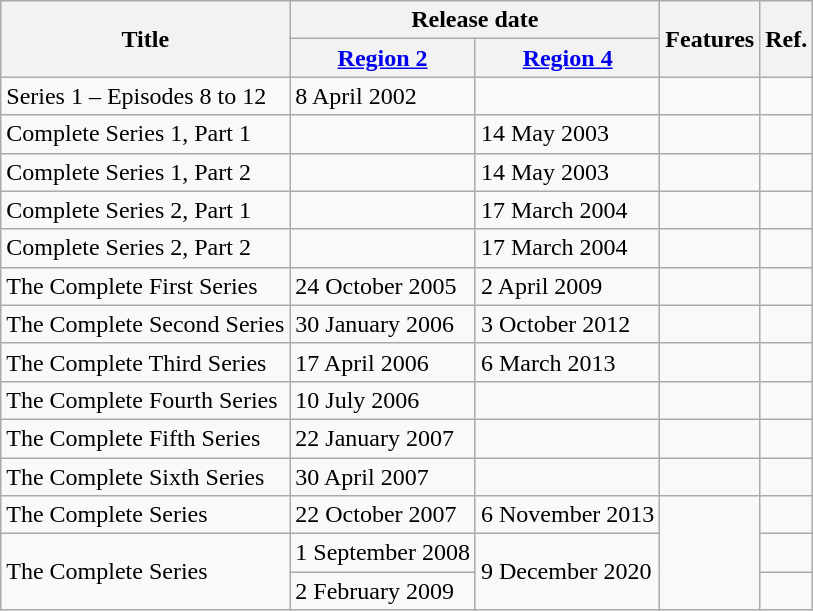<table class="wikitable">
<tr>
<th rowspan="2">Title</th>
<th colspan="2">Release date</th>
<th rowspan="2">Features</th>
<th rowspan="2">Ref.</th>
</tr>
<tr>
<th><a href='#'>Region 2</a></th>
<th><a href='#'>Region 4</a></th>
</tr>
<tr>
<td>Series 1 – Episodes 8 to 12</td>
<td>8 April 2002</td>
<td></td>
<td></td>
<td></td>
</tr>
<tr>
<td>Complete Series 1, Part 1</td>
<td></td>
<td>14 May 2003</td>
<td></td>
<td></td>
</tr>
<tr>
<td>Complete Series 1, Part 2</td>
<td></td>
<td>14 May 2003</td>
<td></td>
<td></td>
</tr>
<tr>
<td>Complete Series 2, Part 1</td>
<td></td>
<td>17 March 2004</td>
<td></td>
<td></td>
</tr>
<tr>
<td>Complete Series 2, Part 2</td>
<td></td>
<td>17 March 2004</td>
<td></td>
<td></td>
</tr>
<tr>
<td>The Complete First Series</td>
<td>24 October 2005</td>
<td>2 April 2009</td>
<td></td>
<td></td>
</tr>
<tr>
<td>The Complete Second Series</td>
<td>30 January 2006</td>
<td>3 October 2012</td>
<td></td>
<td></td>
</tr>
<tr>
<td>The Complete Third Series</td>
<td>17 April 2006</td>
<td>6 March 2013</td>
<td></td>
<td></td>
</tr>
<tr>
<td>The Complete Fourth Series</td>
<td>10 July 2006</td>
<td></td>
<td></td>
<td></td>
</tr>
<tr>
<td>The Complete Fifth Series</td>
<td>22 January 2007</td>
<td></td>
<td></td>
<td></td>
</tr>
<tr>
<td>The Complete Sixth Series</td>
<td>30 April 2007</td>
<td></td>
<td></td>
<td></td>
</tr>
<tr>
<td>The Complete Series</td>
<td>22 October 2007</td>
<td>6 November 2013</td>
<td rowspan="3"></td>
<td></td>
</tr>
<tr>
<td rowspan="2">The Complete Series </td>
<td>1 September 2008</td>
<td rowspan="2">9 December 2020</td>
<td></td>
</tr>
<tr>
<td>2 February 2009</td>
<td></td>
</tr>
</table>
